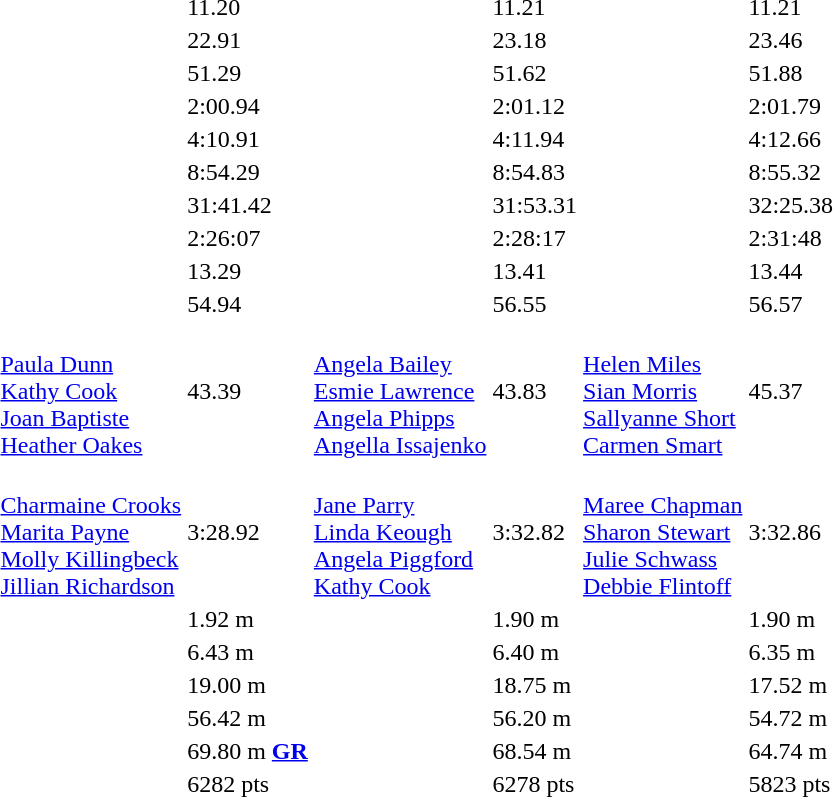<table>
<tr>
<td></td>
<td></td>
<td>11.20</td>
<td></td>
<td>11.21</td>
<td></td>
<td>11.21</td>
</tr>
<tr>
<td></td>
<td></td>
<td>22.91</td>
<td></td>
<td>23.18</td>
<td></td>
<td>23.46</td>
</tr>
<tr>
<td></td>
<td></td>
<td>51.29</td>
<td></td>
<td>51.62</td>
<td></td>
<td>51.88</td>
</tr>
<tr>
<td></td>
<td></td>
<td>2:00.94</td>
<td></td>
<td>2:01.12</td>
<td></td>
<td>2:01.79</td>
</tr>
<tr>
<td></td>
<td></td>
<td>4:10.91</td>
<td></td>
<td>4:11.94</td>
<td></td>
<td>4:12.66</td>
</tr>
<tr>
<td></td>
<td></td>
<td>8:54.29</td>
<td></td>
<td>8:54.83</td>
<td></td>
<td>8:55.32</td>
</tr>
<tr>
<td></td>
<td></td>
<td>31:41.42</td>
<td></td>
<td>31:53.31</td>
<td></td>
<td>32:25.38</td>
</tr>
<tr>
<td></td>
<td></td>
<td>2:26:07</td>
<td></td>
<td>2:28:17</td>
<td></td>
<td>2:31:48</td>
</tr>
<tr>
<td></td>
<td></td>
<td>13.29</td>
<td></td>
<td>13.41</td>
<td></td>
<td>13.44</td>
</tr>
<tr>
<td></td>
<td></td>
<td>54.94</td>
<td></td>
<td>56.55</td>
<td></td>
<td>56.57</td>
</tr>
<tr>
<td></td>
<td><br><a href='#'>Paula Dunn</a><br><a href='#'>Kathy Cook</a><br><a href='#'>Joan Baptiste</a><br><a href='#'>Heather Oakes</a></td>
<td>43.39</td>
<td><br><a href='#'>Angela Bailey</a><br><a href='#'>Esmie Lawrence</a><br><a href='#'>Angela Phipps</a><br><a href='#'>Angella Issajenko</a></td>
<td>43.83</td>
<td><br><a href='#'>Helen Miles</a><br><a href='#'>Sian Morris</a><br><a href='#'>Sallyanne Short</a><br><a href='#'>Carmen Smart</a></td>
<td>45.37</td>
</tr>
<tr>
<td></td>
<td><br><a href='#'>Charmaine Crooks</a><br><a href='#'>Marita Payne</a><br><a href='#'>Molly Killingbeck</a><br><a href='#'>Jillian Richardson</a></td>
<td>3:28.92</td>
<td><br><a href='#'>Jane Parry</a><br><a href='#'>Linda Keough</a><br><a href='#'>Angela Piggford</a><br><a href='#'>Kathy Cook</a></td>
<td>3:32.82</td>
<td><br><a href='#'>Maree Chapman</a><br><a href='#'>Sharon Stewart</a><br><a href='#'>Julie Schwass</a><br><a href='#'>Debbie Flintoff</a></td>
<td>3:32.86</td>
</tr>
<tr>
<td></td>
<td></td>
<td>1.92 m</td>
<td></td>
<td>1.90 m</td>
<td></td>
<td>1.90 m</td>
</tr>
<tr>
<td></td>
<td></td>
<td>6.43 m</td>
<td></td>
<td>6.40 m</td>
<td></td>
<td>6.35 m</td>
</tr>
<tr>
<td></td>
<td></td>
<td>19.00 m</td>
<td></td>
<td>18.75 m</td>
<td></td>
<td>17.52 m</td>
</tr>
<tr>
<td></td>
<td></td>
<td>56.42 m</td>
<td></td>
<td>56.20 m</td>
<td></td>
<td>54.72 m</td>
</tr>
<tr>
<td></td>
<td></td>
<td>69.80 m <strong><a href='#'>GR</a></strong></td>
<td></td>
<td>68.54 m</td>
<td></td>
<td>64.74 m</td>
</tr>
<tr>
<td></td>
<td></td>
<td>6282 pts</td>
<td></td>
<td>6278 pts</td>
<td></td>
<td>5823 pts</td>
</tr>
</table>
